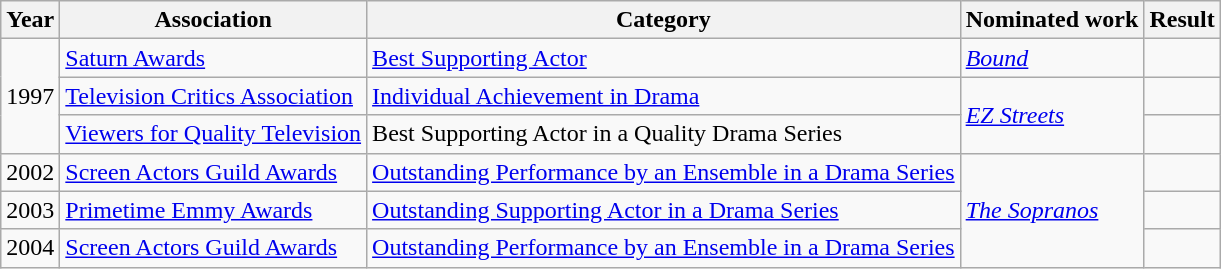<table class="wikitable sortable">
<tr>
<th>Year</th>
<th>Association</th>
<th>Category</th>
<th>Nominated work</th>
<th>Result</th>
</tr>
<tr>
<td rowspan="3">1997</td>
<td><a href='#'>Saturn Awards</a></td>
<td><a href='#'>Best Supporting Actor</a></td>
<td><em><a href='#'>Bound</a></em></td>
<td></td>
</tr>
<tr>
<td><a href='#'>Television Critics Association</a></td>
<td><a href='#'>Individual Achievement in Drama</a></td>
<td rowspan="2"><em><a href='#'>EZ Streets</a></em></td>
<td></td>
</tr>
<tr>
<td><a href='#'>Viewers for Quality Television</a></td>
<td>Best Supporting Actor in a Quality Drama Series</td>
<td></td>
</tr>
<tr>
<td>2002</td>
<td><a href='#'>Screen Actors Guild Awards</a></td>
<td><a href='#'>Outstanding Performance by an Ensemble in a Drama Series</a></td>
<td rowspan="3"><em><a href='#'>The Sopranos</a></em></td>
<td></td>
</tr>
<tr>
<td>2003</td>
<td><a href='#'>Primetime Emmy Awards</a></td>
<td><a href='#'>Outstanding Supporting Actor in a Drama Series</a></td>
<td></td>
</tr>
<tr>
<td>2004</td>
<td><a href='#'>Screen Actors Guild Awards</a></td>
<td><a href='#'>Outstanding Performance by an Ensemble in a Drama Series</a></td>
<td></td>
</tr>
</table>
